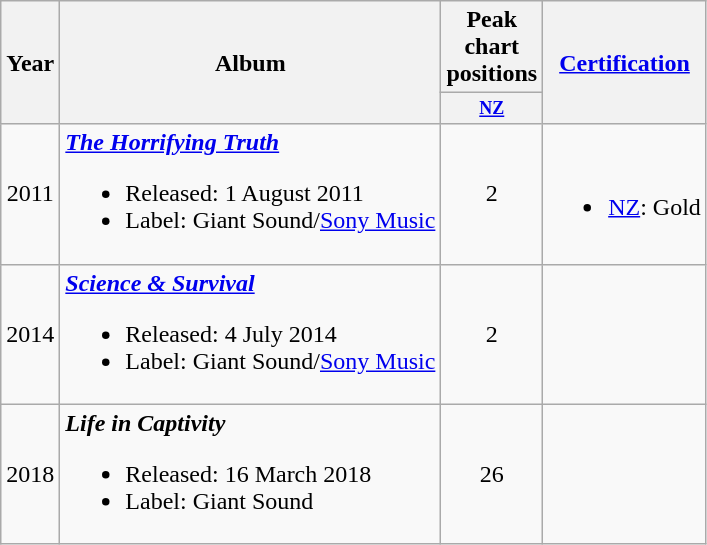<table class="wikitable" style="text-align:center;">
<tr>
<th rowspan="2">Year</th>
<th rowspan="2">Album</th>
<th rowspan="1">Peak chart positions</th>
<th rowspan="2"><a href='#'>Certification</a></th>
</tr>
<tr>
<th style="width:4em;font-size:75%"><a href='#'>NZ</a><br></th>
</tr>
<tr>
<td>2011</td>
<td align="left"><strong><em><a href='#'>The Horrifying Truth</a></em></strong><br><ul><li>Released: 1 August 2011</li><li>Label: Giant Sound/<a href='#'>Sony Music</a></li></ul></td>
<td>2</td>
<td><br><ul><li><a href='#'>NZ</a>: Gold</li></ul></td>
</tr>
<tr>
<td>2014</td>
<td align="left"><strong><em><a href='#'>Science & Survival</a></em></strong><br><ul><li>Released: 4 July 2014</li><li>Label: Giant Sound/<a href='#'>Sony Music</a></li></ul></td>
<td>2</td>
<td></td>
</tr>
<tr>
<td>2018</td>
<td align="left"><strong><em>Life in Captivity</em></strong><br><ul><li>Released: 16 March 2018</li><li>Label: Giant Sound</li></ul></td>
<td>26<br></td>
<td></td>
</tr>
</table>
